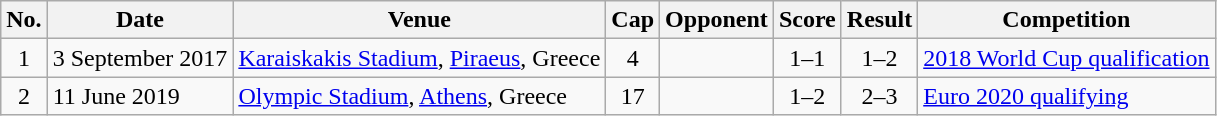<table class="wikitable sortable">
<tr>
<th scope="col">No.</th>
<th scope="col" data-sort-type="date">Date</th>
<th scope="col">Venue</th>
<th scope="col">Cap</th>
<th scope="col">Opponent</th>
<th scope="col">Score</th>
<th scope="col">Result</th>
<th scope="col">Competition</th>
</tr>
<tr>
<td align="center">1</td>
<td>3 September 2017</td>
<td><a href='#'>Karaiskakis Stadium</a>, <a href='#'>Piraeus</a>, Greece</td>
<td align="center">4</td>
<td></td>
<td align="center">1–1</td>
<td align="center">1–2</td>
<td><a href='#'>2018 World Cup qualification</a></td>
</tr>
<tr>
<td align="center">2</td>
<td>11 June 2019</td>
<td><a href='#'>Olympic Stadium</a>, <a href='#'>Athens</a>, Greece</td>
<td align="center">17</td>
<td></td>
<td align="center">1–2</td>
<td align="center">2–3</td>
<td><a href='#'>Euro 2020 qualifying</a></td>
</tr>
</table>
